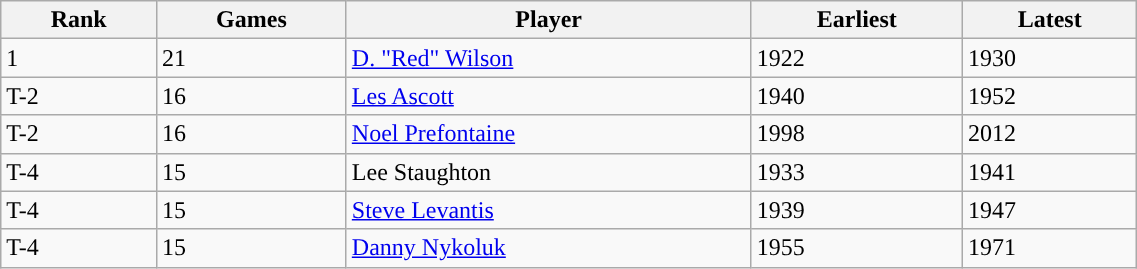<table class="wikitable" style="width:60%;">
<tr>
<th>Rank</th>
<th>Games</th>
<th>Player</th>
<th>Earliest</th>
<th>Latest</th>
</tr>
<tr>
<td>1</td>
<td>21</td>
<td><a href='#'>D. "Red" Wilson</a></td>
<td>1922</td>
<td>1930</td>
</tr>
<tr>
<td>T-2</td>
<td>16</td>
<td><a href='#'>Les Ascott</a></td>
<td>1940</td>
<td>1952</td>
</tr>
<tr>
<td>T-2</td>
<td>16</td>
<td><a href='#'>Noel Prefontaine</a></td>
<td>1998</td>
<td>2012</td>
</tr>
<tr>
<td>T-4</td>
<td>15</td>
<td>Lee Staughton</td>
<td>1933</td>
<td>1941</td>
</tr>
<tr>
<td>T-4</td>
<td>15</td>
<td><a href='#'>Steve Levantis</a></td>
<td>1939</td>
<td>1947</td>
</tr>
<tr>
<td>T-4</td>
<td>15</td>
<td><a href='#'>Danny Nykoluk</a></td>
<td>1955</td>
<td>1971</td>
</tr>
</table>
